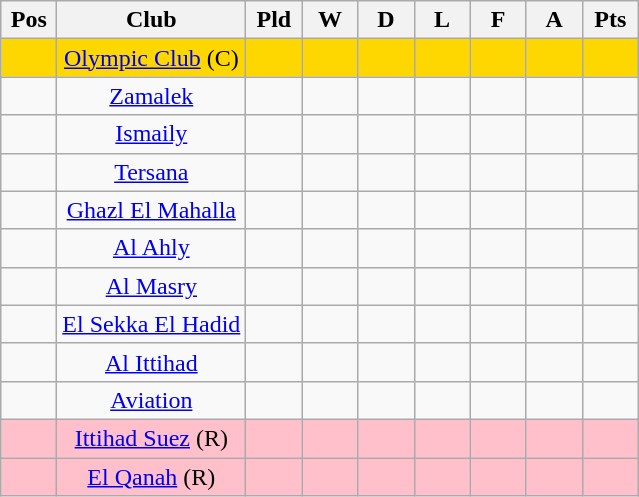<table class="wikitable sortable" bgcolor="#f7f8ff">
<tr>
<th width=30>Pos</th>
<th>Club</th>
<th width=30>Pld</th>
<th width=30>W</th>
<th width=30>D</th>
<th width=30>L</th>
<th width=30>F</th>
<th width=30>A</th>
<th width=30>Pts</th>
</tr>
<tr bgcolor="gold" align="center">
<td></td>
<td><a href='#'>Olympic Club</a> (C)</td>
<td></td>
<td></td>
<td></td>
<td></td>
<td></td>
<td></td>
<td></td>
</tr>
<tr align="center">
<td></td>
<td><a href='#'>Zamalek</a></td>
<td></td>
<td></td>
<td></td>
<td></td>
<td></td>
<td></td>
<td></td>
</tr>
<tr align="center">
<td></td>
<td><a href='#'>Ismaily</a></td>
<td></td>
<td></td>
<td></td>
<td></td>
<td></td>
<td></td>
<td></td>
</tr>
<tr align="center">
<td></td>
<td><a href='#'>Tersana</a></td>
<td></td>
<td></td>
<td></td>
<td></td>
<td></td>
<td></td>
<td></td>
</tr>
<tr align="center">
<td></td>
<td><a href='#'>Ghazl El Mahalla</a></td>
<td></td>
<td></td>
<td></td>
<td></td>
<td></td>
<td></td>
<td></td>
</tr>
<tr align="center">
<td></td>
<td><a href='#'>Al Ahly</a></td>
<td></td>
<td></td>
<td></td>
<td></td>
<td></td>
<td></td>
<td></td>
</tr>
<tr align="center">
<td></td>
<td><a href='#'>Al Masry</a></td>
<td></td>
<td></td>
<td></td>
<td></td>
<td></td>
<td></td>
<td></td>
</tr>
<tr align="center">
<td></td>
<td><a href='#'>El Sekka El Hadid</a></td>
<td></td>
<td></td>
<td></td>
<td></td>
<td></td>
<td></td>
<td></td>
</tr>
<tr align="center">
<td></td>
<td><a href='#'>Al Ittihad</a></td>
<td></td>
<td></td>
<td></td>
<td></td>
<td></td>
<td></td>
<td></td>
</tr>
<tr align="center">
<td></td>
<td><a href='#'>Aviation</a></td>
<td></td>
<td></td>
<td></td>
<td></td>
<td></td>
<td></td>
<td></td>
</tr>
<tr bgcolor="#FFC0CB" align="center">
<td></td>
<td><a href='#'>Ittihad Suez</a> (R)</td>
<td></td>
<td></td>
<td></td>
<td></td>
<td></td>
<td></td>
<td></td>
</tr>
<tr bgcolor="#FFC0CB" align="center">
<td></td>
<td><a href='#'>El Qanah</a> (R)</td>
<td></td>
<td></td>
<td></td>
<td></td>
<td></td>
<td></td>
<td></td>
</tr>
</table>
